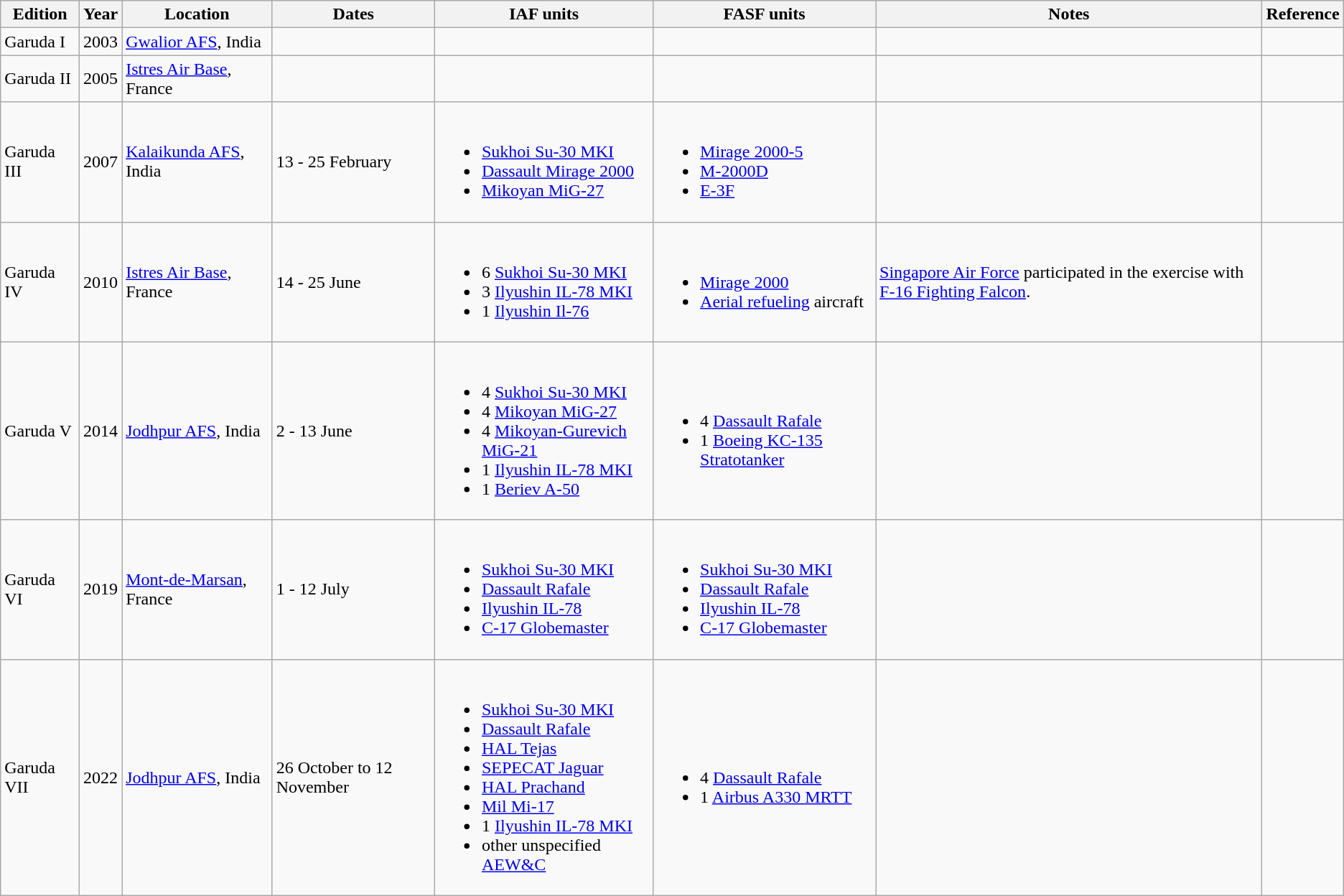<table class="wikitable">
<tr>
<th>Edition</th>
<th>Year</th>
<th>Location</th>
<th>Dates</th>
<th>IAF units</th>
<th>FASF units</th>
<th>Notes</th>
<th>Reference</th>
</tr>
<tr>
<td>Garuda I</td>
<td>2003</td>
<td><a href='#'>Gwalior AFS</a>, India</td>
<td></td>
<td></td>
<td></td>
<td></td>
<td></td>
</tr>
<tr>
<td>Garuda II</td>
<td>2005</td>
<td><a href='#'>Istres Air Base</a>, France</td>
<td></td>
<td></td>
<td></td>
<td></td>
<td></td>
</tr>
<tr>
<td>Garuda III</td>
<td>2007</td>
<td><a href='#'>Kalaikunda AFS</a>, India</td>
<td>13 - 25 February</td>
<td><br><ul><li><a href='#'>Sukhoi Su-30 MKI</a></li><li><a href='#'>Dassault Mirage 2000</a></li><li><a href='#'>Mikoyan MiG-27</a></li></ul></td>
<td><br><ul><li><a href='#'>Mirage 2000-5</a></li><li><a href='#'>M-2000D</a></li><li><a href='#'>E-3F</a></li></ul></td>
<td></td>
<td></td>
</tr>
<tr>
<td>Garuda IV</td>
<td>2010</td>
<td><a href='#'>Istres Air Base</a>, France</td>
<td>14 - 25 June</td>
<td><br><ul><li>6 <a href='#'>Sukhoi Su-30 MKI</a></li><li>3 <a href='#'>Ilyushin IL-78 MKI</a></li><li>1 <a href='#'>Ilyushin Il-76</a></li></ul></td>
<td><br><ul><li><a href='#'>Mirage 2000</a></li><li><a href='#'>Aerial refueling</a> aircraft</li></ul></td>
<td><a href='#'>Singapore Air Force</a> participated in the exercise with <a href='#'>F-16 Fighting Falcon</a>.</td>
<td></td>
</tr>
<tr>
<td>Garuda V</td>
<td>2014</td>
<td><a href='#'>Jodhpur AFS</a>, India</td>
<td>2 - 13 June</td>
<td><br><ul><li>4 <a href='#'>Sukhoi Su-30 MKI</a></li><li>4 <a href='#'>Mikoyan MiG-27</a></li><li>4 <a href='#'>Mikoyan-Gurevich MiG-21</a></li><li>1 <a href='#'>Ilyushin IL-78 MKI</a></li><li>1 <a href='#'>Beriev A-50</a></li></ul></td>
<td><br><ul><li>4 <a href='#'>Dassault Rafale</a></li><li>1 <a href='#'>Boeing KC-135 Stratotanker</a></li></ul></td>
<td></td>
<td></td>
</tr>
<tr>
<td>Garuda VI</td>
<td>2019</td>
<td><a href='#'>Mont-de-Marsan</a>, France</td>
<td>1 - 12 July</td>
<td><br><ul><li><a href='#'>Sukhoi Su-30 MKI</a></li><li><a href='#'>Dassault Rafale</a></li><li><a href='#'>Ilyushin IL-78</a></li><li><a href='#'>C-17 Globemaster</a></li></ul></td>
<td><br><ul><li><a href='#'>Sukhoi Su-30 MKI</a></li><li><a href='#'>Dassault Rafale</a></li><li><a href='#'>Ilyushin IL-78</a></li><li><a href='#'>C-17 Globemaster</a></li></ul></td>
<td></td>
<td></td>
</tr>
<tr>
<td>Garuda VII</td>
<td>2022</td>
<td><a href='#'>Jodhpur AFS</a>, India</td>
<td>26 October to 12 November</td>
<td><br><ul><li><a href='#'>Sukhoi Su-30 MKI</a></li><li><a href='#'>Dassault Rafale</a></li><li><a href='#'>HAL Tejas</a></li><li><a href='#'>SEPECAT Jaguar</a></li><li><a href='#'>HAL Prachand</a></li><li><a href='#'>Mil Mi-17</a></li><li>1 <a href='#'>Ilyushin IL-78 MKI</a></li><li>other unspecified <a href='#'>AEW&C</a></li></ul></td>
<td><br><ul><li>4 <a href='#'>Dassault Rafale</a></li><li>1 <a href='#'>Airbus A330 MRTT</a></li></ul></td>
<td></td>
<td></td>
</tr>
</table>
